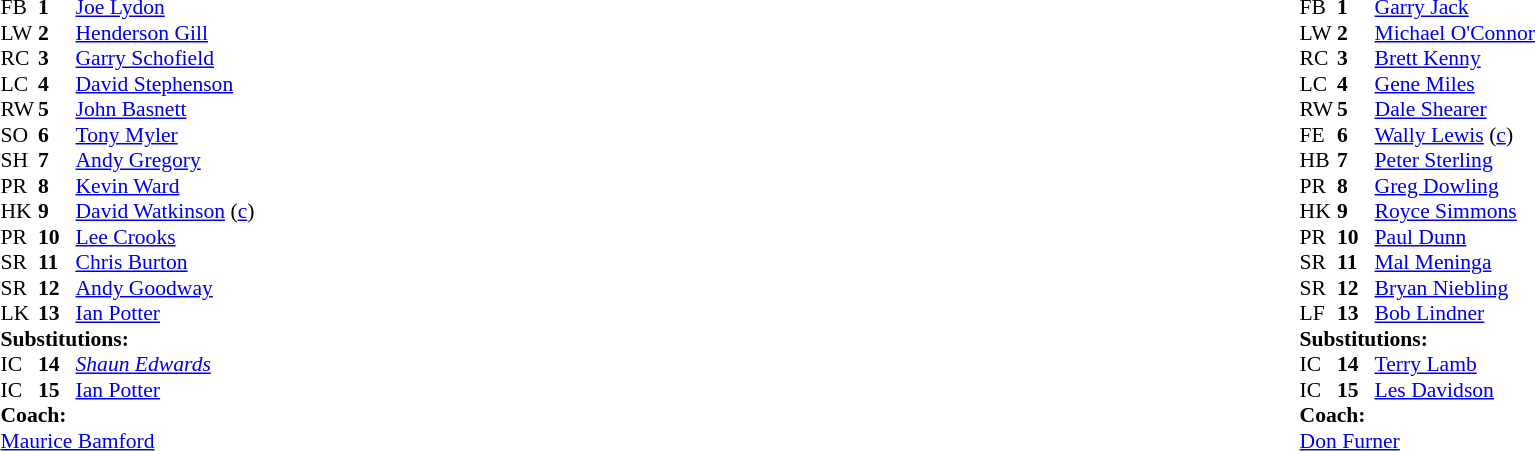<table width="100%">
<tr>
<td valign="top" width="50%"><br><table style="font-size: 90%" cellspacing="0" cellpadding="0">
<tr>
<th width="25"></th>
<th width="25"></th>
</tr>
<tr>
<td>FB</td>
<td><strong>1</strong></td>
<td><a href='#'>Joe Lydon</a></td>
</tr>
<tr>
<td>LW</td>
<td><strong>2</strong></td>
<td><a href='#'>Henderson Gill</a></td>
</tr>
<tr>
<td>RC</td>
<td><strong>3</strong></td>
<td><a href='#'>Garry Schofield</a></td>
</tr>
<tr>
<td>LC</td>
<td><strong>4</strong></td>
<td><a href='#'>David Stephenson</a></td>
</tr>
<tr>
<td>RW</td>
<td><strong>5</strong></td>
<td><a href='#'>John Basnett</a></td>
</tr>
<tr>
<td>SO</td>
<td><strong>6</strong></td>
<td><a href='#'>Tony Myler</a></td>
</tr>
<tr>
<td>SH</td>
<td><strong>7</strong></td>
<td><a href='#'>Andy Gregory</a></td>
</tr>
<tr>
<td>PR</td>
<td><strong>8</strong></td>
<td><a href='#'>Kevin Ward</a></td>
</tr>
<tr>
<td>HK</td>
<td><strong>9</strong></td>
<td><a href='#'>David Watkinson</a> (<a href='#'>c</a>)</td>
</tr>
<tr>
<td>PR</td>
<td><strong>10</strong></td>
<td><a href='#'>Lee Crooks</a></td>
</tr>
<tr>
<td>SR</td>
<td><strong>11</strong></td>
<td><a href='#'>Chris Burton</a></td>
</tr>
<tr>
<td>SR</td>
<td><strong>12</strong></td>
<td><a href='#'>Andy Goodway</a></td>
</tr>
<tr>
<td>LK</td>
<td><strong>13</strong></td>
<td><a href='#'>Ian Potter</a></td>
</tr>
<tr>
<td colspan=3><strong>Substitutions:</strong></td>
</tr>
<tr>
<td>IC</td>
<td><strong>14</strong></td>
<td><em><a href='#'>Shaun Edwards</a></em></td>
</tr>
<tr>
<td>IC</td>
<td><strong>15</strong></td>
<td><a href='#'>Ian Potter</a></td>
</tr>
<tr>
<td colspan=3><strong>Coach:</strong></td>
</tr>
<tr>
<td colspan="4"> <a href='#'>Maurice Bamford</a></td>
</tr>
</table>
</td>
<td valign="top" width="50%"><br><table style="font-size: 90%" cellspacing="0" cellpadding="0" align="center">
<tr>
<th width="25"></th>
<th width="25"></th>
</tr>
<tr>
<td>FB</td>
<td><strong>1</strong></td>
<td><a href='#'>Garry Jack</a></td>
</tr>
<tr>
<td>LW</td>
<td><strong>2</strong></td>
<td><a href='#'>Michael O'Connor</a></td>
</tr>
<tr>
<td>RC</td>
<td><strong>3</strong></td>
<td><a href='#'>Brett Kenny</a></td>
</tr>
<tr>
<td>LC</td>
<td><strong>4</strong></td>
<td><a href='#'>Gene Miles</a></td>
</tr>
<tr>
<td>RW</td>
<td><strong>5</strong></td>
<td><a href='#'>Dale Shearer</a></td>
</tr>
<tr>
<td>FE</td>
<td><strong>6</strong></td>
<td><a href='#'>Wally Lewis</a> (<a href='#'>c</a>)</td>
</tr>
<tr>
<td>HB</td>
<td><strong>7</strong></td>
<td><a href='#'>Peter Sterling</a></td>
</tr>
<tr>
<td>PR</td>
<td><strong>8</strong></td>
<td><a href='#'>Greg Dowling</a></td>
</tr>
<tr>
<td>HK</td>
<td><strong>9</strong></td>
<td><a href='#'>Royce Simmons</a></td>
</tr>
<tr>
<td>PR</td>
<td><strong>10</strong></td>
<td><a href='#'>Paul Dunn</a></td>
</tr>
<tr>
<td>SR</td>
<td><strong>11</strong></td>
<td><a href='#'>Mal Meninga</a></td>
</tr>
<tr>
<td>SR</td>
<td><strong>12</strong></td>
<td><a href='#'>Bryan Niebling</a></td>
</tr>
<tr>
<td>LF</td>
<td><strong>13</strong></td>
<td><a href='#'>Bob Lindner</a></td>
</tr>
<tr>
<td colspan=3><strong>Substitutions:</strong></td>
</tr>
<tr>
<td>IC</td>
<td><strong>14</strong></td>
<td><a href='#'>Terry Lamb</a></td>
</tr>
<tr>
<td>IC</td>
<td><strong>15</strong></td>
<td><a href='#'>Les Davidson</a></td>
</tr>
<tr>
<td colspan=3><strong>Coach:</strong></td>
</tr>
<tr>
<td colspan="4"> <a href='#'>Don Furner</a></td>
</tr>
</table>
</td>
</tr>
</table>
